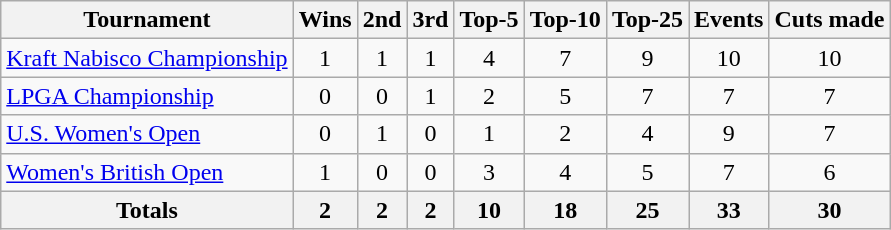<table class=wikitable style=text-align:center>
<tr>
<th>Tournament</th>
<th>Wins</th>
<th>2nd</th>
<th>3rd</th>
<th>Top-5</th>
<th>Top-10</th>
<th>Top-25</th>
<th>Events</th>
<th>Cuts made</th>
</tr>
<tr>
<td align=left><a href='#'>Kraft Nabisco Championship</a></td>
<td>1</td>
<td>1</td>
<td>1</td>
<td>4</td>
<td>7</td>
<td>9</td>
<td>10</td>
<td>10</td>
</tr>
<tr>
<td align=left><a href='#'>LPGA Championship</a></td>
<td>0</td>
<td>0</td>
<td>1</td>
<td>2</td>
<td>5</td>
<td>7</td>
<td>7</td>
<td>7</td>
</tr>
<tr>
<td align=left><a href='#'>U.S. Women's Open</a></td>
<td>0</td>
<td>1</td>
<td>0</td>
<td>1</td>
<td>2</td>
<td>4</td>
<td>9</td>
<td>7</td>
</tr>
<tr>
<td align=left><a href='#'>Women's British Open</a></td>
<td>1</td>
<td>0</td>
<td>0</td>
<td>3</td>
<td>4</td>
<td>5</td>
<td>7</td>
<td>6</td>
</tr>
<tr>
<th>Totals</th>
<th>2</th>
<th>2</th>
<th>2</th>
<th>10</th>
<th>18</th>
<th>25</th>
<th>33</th>
<th>30</th>
</tr>
</table>
